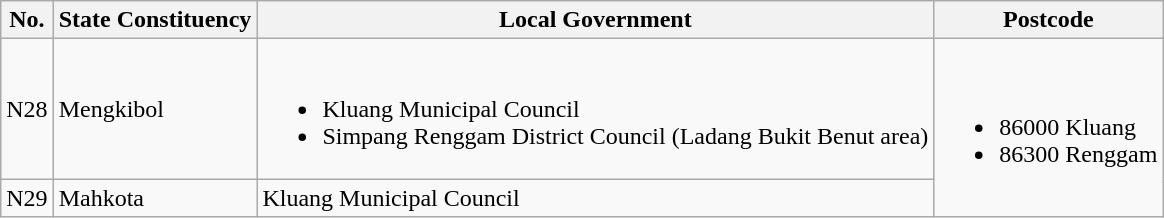<table class="wikitable">
<tr>
<th>No.</th>
<th>State Constituency</th>
<th>Local Government</th>
<th>Postcode</th>
</tr>
<tr>
<td>N28</td>
<td>Mengkibol</td>
<td><br><ul><li>Kluang Municipal Council</li><li>Simpang Renggam District Council (Ladang Bukit Benut area)</li></ul></td>
<td rowspan="2"><br><ul><li>86000 Kluang</li><li>86300 Renggam</li></ul></td>
</tr>
<tr>
<td>N29</td>
<td>Mahkota</td>
<td>Kluang Municipal Council</td>
</tr>
</table>
